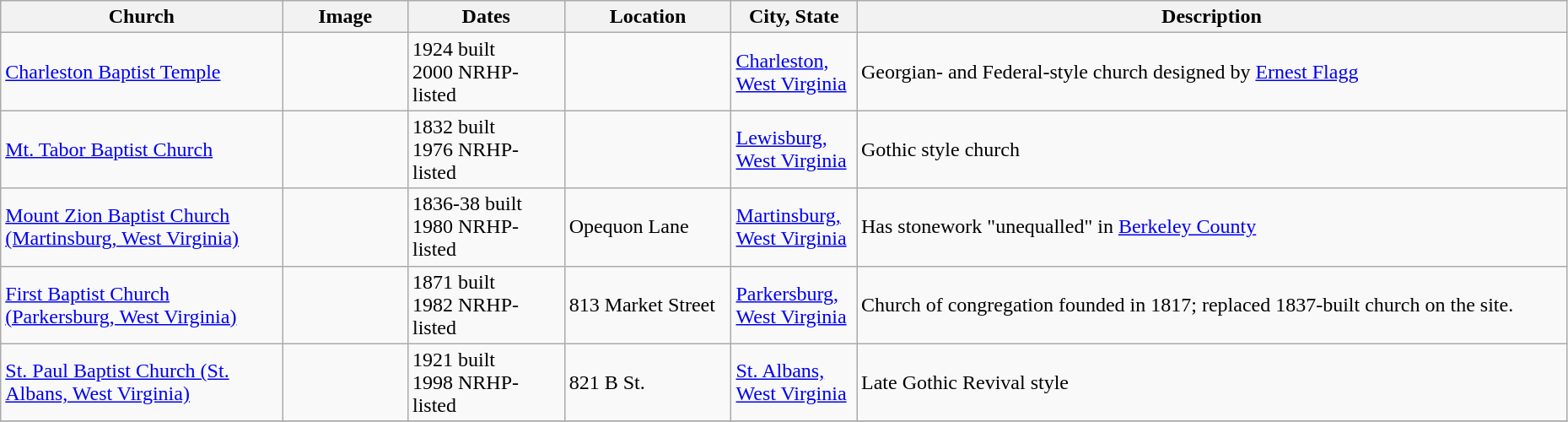<table class="wikitable sortable" style="width:98%">
<tr>
<th width = 18%><strong>Church</strong></th>
<th width = 8% class="unsortable"><strong>Image</strong></th>
<th width = 10%><strong>Dates</strong></th>
<th><strong>Location</strong></th>
<th width = 8%><strong>City, State</strong></th>
<th class="unsortable"><strong>Description</strong></th>
</tr>
<tr ->
<td><a href='#'>Charleston Baptist Temple</a></td>
<td></td>
<td>1924 built<br>2000 NRHP-listed</td>
<td><br><small></small></td>
<td><a href='#'>Charleston, West Virginia</a></td>
<td>Georgian- and Federal-style church designed by <a href='#'>Ernest Flagg</a></td>
</tr>
<tr ->
<td><a href='#'>Mt. Tabor Baptist Church</a></td>
<td></td>
<td>1832 built<br>1976 NRHP-listed</td>
<td><br><small></small></td>
<td><a href='#'>Lewisburg, West Virginia</a></td>
<td>Gothic style church</td>
</tr>
<tr ->
<td><a href='#'>Mount Zion Baptist Church (Martinsburg, West Virginia)</a></td>
<td></td>
<td>1836-38 built<br>1980 NRHP-listed</td>
<td>Opequon Lane<br><small></small></td>
<td><a href='#'>Martinsburg, West Virginia</a></td>
<td>Has stonework "unequalled" in <a href='#'>Berkeley County</a></td>
</tr>
<tr ->
<td><a href='#'>First Baptist Church (Parkersburg, West Virginia)</a></td>
<td></td>
<td>1871 built<br>1982 NRHP-listed</td>
<td>813 Market Street<br><small></small></td>
<td><a href='#'>Parkersburg, West Virginia</a></td>
<td>Church of congregation founded in 1817; replaced 1837-built church on the site.</td>
</tr>
<tr ->
<td><a href='#'>St. Paul Baptist Church (St. Albans, West Virginia)</a></td>
<td></td>
<td>1921 built<br>1998 NRHP-listed</td>
<td>821 B St.<br><small></small></td>
<td><a href='#'>St. Albans, West Virginia</a></td>
<td>Late Gothic Revival style</td>
</tr>
<tr ->
</tr>
</table>
